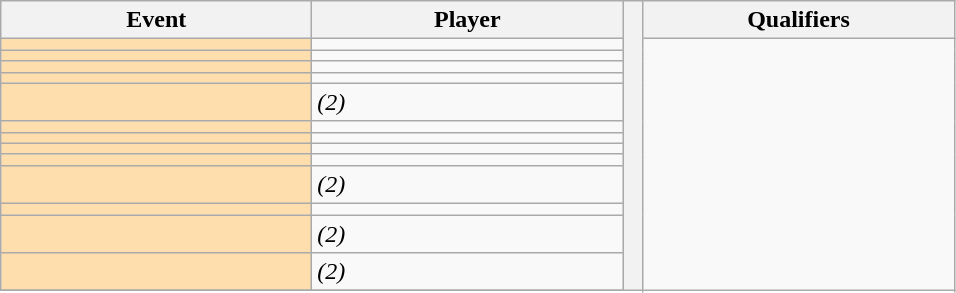<table class="wikitable">
<tr>
<th width=200>Event</th>
<th width=200>Player</th>
<th rowspan=16 width=6></th>
<th width=200>Qualifiers</th>
</tr>
<tr>
<td style="background:#ffdead;"><strong></strong></td>
<td><em></em></td>
<td rowspan=14><br><br><br><br></td>
</tr>
<tr>
<td style="background:#ffdead;"><strong></strong></td>
<td><em></em></td>
</tr>
<tr>
<td style="background:#ffdead;"><strong></strong></td>
<td></td>
</tr>
<tr>
<td style="background:#ffdead;"><strong></strong></td>
<td></td>
</tr>
<tr>
<td style="background:#ffdead;"><strong></strong></td>
<td><em>(2)</em></td>
</tr>
<tr>
<td style="background:#ffdead;"><strong></strong></td>
<td><em></em></td>
</tr>
<tr>
<td style="background:#ffdead;"><strong></strong></td>
<td></td>
</tr>
<tr>
<td style="background:#ffdead;"><strong></strong></td>
<td></td>
</tr>
<tr>
<td style="background:#ffdead;"><strong></strong></td>
<td></td>
</tr>
<tr>
<td style="background:#ffdead;"><strong></strong></td>
<td><em>(2)</em></td>
</tr>
<tr>
<td style="background:#ffdead;"><strong></strong></td>
<td><em></em></td>
</tr>
<tr>
<td style="background:#ffdead;"><strong></strong></td>
<td><em>(2)</em></td>
</tr>
<tr>
<td style="background:#ffdead;"><strong></strong></td>
<td><em>(2)</em></td>
</tr>
<tr>
</tr>
</table>
